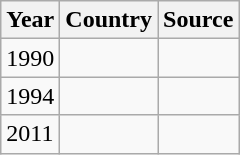<table class="wikitable">
<tr>
<th>Year</th>
<th>Country</th>
<th>Source</th>
</tr>
<tr>
<td>1990</td>
<td></td>
<td></td>
</tr>
<tr>
<td>1994</td>
<td></td>
<td></td>
</tr>
<tr>
<td>2011</td>
<td></td>
<td></td>
</tr>
</table>
